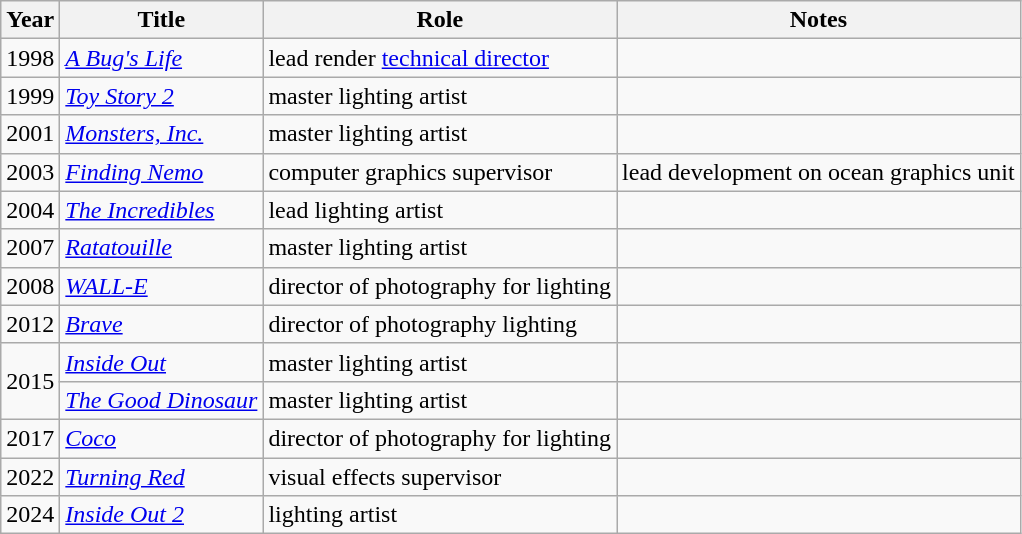<table class="wikitable sortable">
<tr>
<th>Year</th>
<th>Title</th>
<th>Role</th>
<th>Notes</th>
</tr>
<tr>
<td>1998</td>
<td><em><a href='#'>A Bug's Life</a></em></td>
<td>lead render <a href='#'>technical director</a></td>
<td></td>
</tr>
<tr>
<td>1999</td>
<td><em><a href='#'>Toy Story 2</a></em></td>
<td>master lighting artist</td>
<td></td>
</tr>
<tr>
<td>2001</td>
<td><em><a href='#'>Monsters, Inc.</a></em></td>
<td>master lighting artist</td>
<td></td>
</tr>
<tr>
<td>2003</td>
<td><em><a href='#'>Finding Nemo</a></em></td>
<td>computer graphics supervisor</td>
<td>lead development on ocean graphics unit</td>
</tr>
<tr>
<td>2004</td>
<td><em><a href='#'>The Incredibles</a></em></td>
<td>lead lighting artist</td>
<td></td>
</tr>
<tr>
<td>2007</td>
<td><em><a href='#'>Ratatouille</a></em></td>
<td>master lighting artist</td>
<td></td>
</tr>
<tr>
<td>2008</td>
<td><em><a href='#'>WALL-E</a></em></td>
<td>director of photography for lighting</td>
<td></td>
</tr>
<tr>
<td>2012</td>
<td><em><a href='#'>Brave</a></em></td>
<td>director of photography  lighting</td>
<td></td>
</tr>
<tr>
<td rowspan="2">2015</td>
<td><em><a href='#'>Inside Out</a></em></td>
<td>master lighting artist</td>
<td></td>
</tr>
<tr>
<td><em><a href='#'>The Good Dinosaur</a></em></td>
<td>master lighting artist</td>
<td></td>
</tr>
<tr>
<td>2017</td>
<td><em><a href='#'>Coco</a></em></td>
<td>director of photography for lighting</td>
<td></td>
</tr>
<tr>
<td>2022</td>
<td><em><a href='#'>Turning Red</a></em></td>
<td>visual effects supervisor</td>
<td></td>
</tr>
<tr>
<td>2024</td>
<td><em><a href='#'>Inside Out 2</a></em></td>
<td>lighting artist</td>
<td></td>
</tr>
</table>
